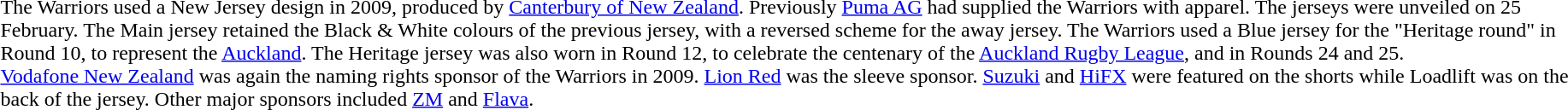<table>
<tr>
<td><br></td>
<td><br></td>
<td><br></td>
<td><br>The Warriors used a New Jersey design in 2009, produced by <a href='#'>Canterbury of New Zealand</a>. Previously <a href='#'>Puma AG</a> had supplied the Warriors with apparel. The jerseys were unveiled on 25 February. The Main jersey retained the Black & White colours of the previous jersey, with a reversed scheme for the away jersey. The Warriors used a Blue jersey for the "Heritage round" in Round 10, to represent the <a href='#'>Auckland</a>. The Heritage jersey was also worn in Round 12, to celebrate the centenary of the <a href='#'>Auckland Rugby League</a>, and in Rounds 24 and 25.<br><a href='#'>Vodafone New Zealand</a> was again the naming rights sponsor of the Warriors in 2009. <a href='#'>Lion Red</a> was the sleeve sponsor. <a href='#'>Suzuki</a> and <a href='#'>HiFX</a> were featured on the shorts while Loadlift was on the back of the jersey. Other major sponsors included <a href='#'>ZM</a> and <a href='#'>Flava</a>.</td>
</tr>
</table>
